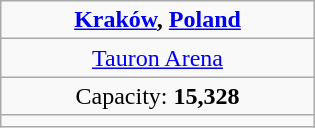<table class=wikitable style=text-align:center width=210>
<tr>
<td><strong> <a href='#'>Kraków</a>, <a href='#'>Poland</a></strong></td>
</tr>
<tr>
<td><a href='#'>Tauron Arena</a></td>
</tr>
<tr>
<td>Capacity: <strong>15,328</strong></td>
</tr>
<tr>
<td></td>
</tr>
</table>
